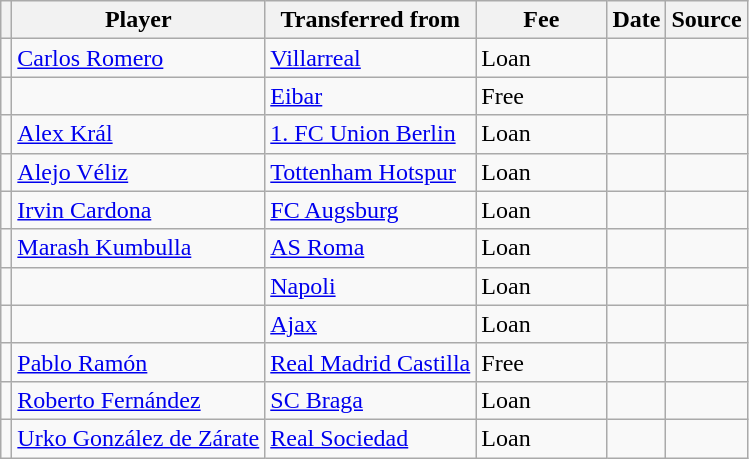<table class="wikitable plainrowheaders sortable">
<tr>
<th></th>
<th scope="col">Player</th>
<th>Transferred from</th>
<th style="width: 80px;">Fee</th>
<th scope="col">Date</th>
<th scope="col">Source</th>
</tr>
<tr>
<td align="center"></td>
<td> <a href='#'>Carlos Romero</a></td>
<td> <a href='#'>Villarreal</a></td>
<td>Loan</td>
<td></td>
<td></td>
</tr>
<tr>
<td align="center"></td>
<td> </td>
<td> <a href='#'>Eibar</a></td>
<td>Free</td>
<td></td>
<td></td>
</tr>
<tr>
<td align="center"></td>
<td> <a href='#'>Alex Král</a></td>
<td> <a href='#'>1. FC Union Berlin</a></td>
<td>Loan</td>
<td></td>
<td></td>
</tr>
<tr>
<td align="center"></td>
<td> <a href='#'>Alejo Véliz</a></td>
<td> <a href='#'>Tottenham Hotspur</a></td>
<td>Loan</td>
<td></td>
<td></td>
</tr>
<tr>
<td align="center"></td>
<td> <a href='#'>Irvin Cardona</a></td>
<td> <a href='#'>FC Augsburg</a></td>
<td>Loan</td>
<td></td>
<td></td>
</tr>
<tr>
<td align="center"></td>
<td> <a href='#'>Marash Kumbulla</a></td>
<td> <a href='#'>AS Roma</a></td>
<td>Loan</td>
<td></td>
<td></td>
</tr>
<tr>
<td align="center"></td>
<td> </td>
<td> <a href='#'>Napoli</a></td>
<td>Loan</td>
<td></td>
<td></td>
</tr>
<tr>
<td align="center"></td>
<td> </td>
<td> <a href='#'>Ajax</a></td>
<td>Loan</td>
<td></td>
<td></td>
</tr>
<tr>
<td align="center"></td>
<td> <a href='#'>Pablo Ramón</a></td>
<td> <a href='#'>Real Madrid Castilla</a></td>
<td>Free</td>
<td></td>
<td></td>
</tr>
<tr>
<td align="center"></td>
<td> <a href='#'>Roberto Fernández</a></td>
<td> <a href='#'>SC Braga</a></td>
<td>Loan</td>
<td></td>
<td></td>
</tr>
<tr>
<td align="center"></td>
<td> <a href='#'>Urko González de Zárate</a></td>
<td> <a href='#'>Real Sociedad</a></td>
<td>Loan</td>
<td></td>
<td></td>
</tr>
</table>
